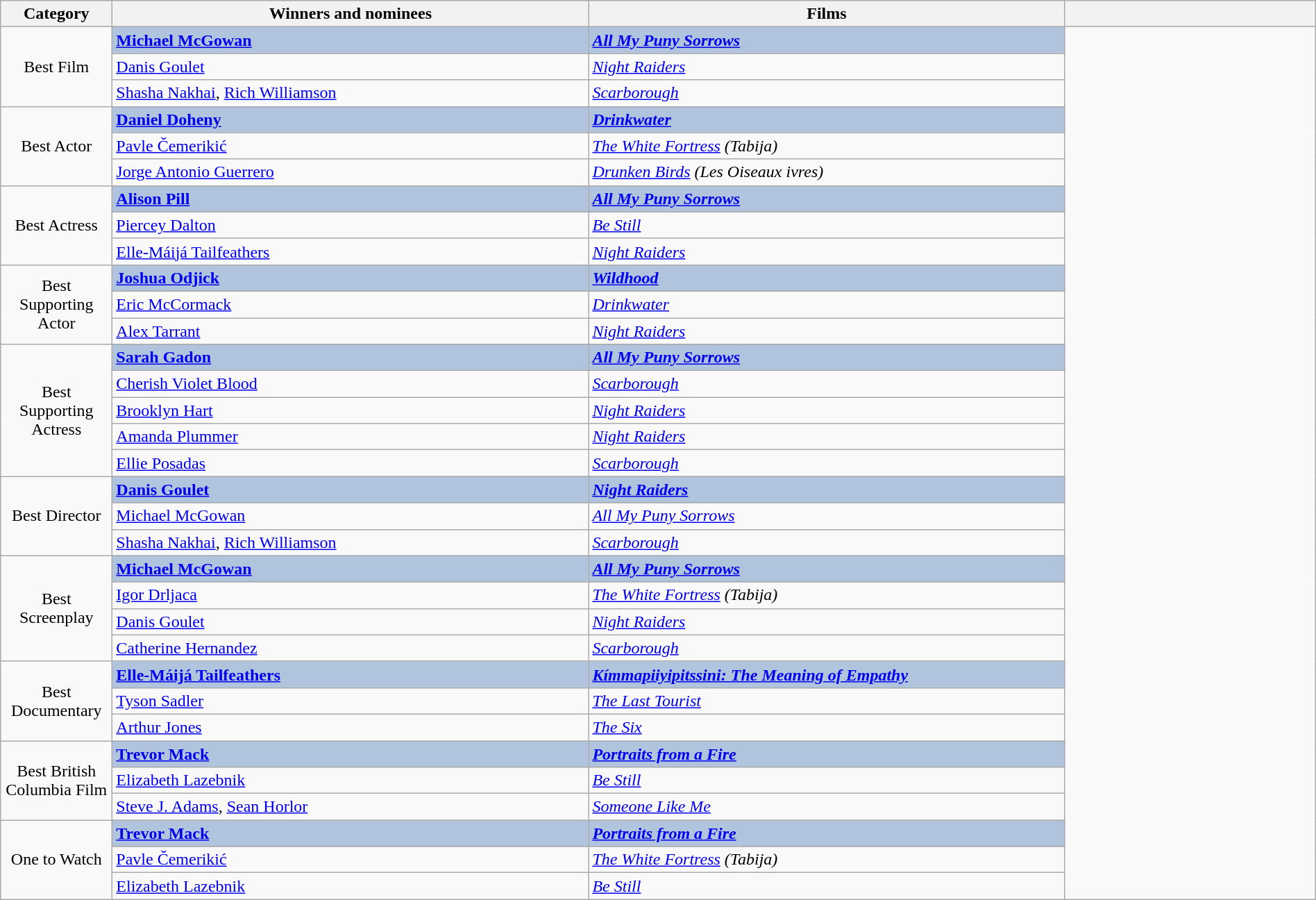<table class="wikitable" width="100%" cellpadding="5">
<tr>
<th width="100"><strong>Category</strong></th>
<th width="450"><strong>Winners and nominees</strong></th>
<th width="450"><strong>Films</strong></th>
<th scope="col" class="unsortable"></th>
</tr>
<tr>
<td style="text-align:center;" rowspan=3>Best Film</td>
<td style="background:#B0C4DE;"><strong><a href='#'>Michael McGowan</a></strong></td>
<td style="background:#B0C4DE;"><strong><em><a href='#'>All My Puny Sorrows</a></em></strong></td>
<td rowspan="33"; style="text-align:center;"><br></td>
</tr>
<tr>
<td><a href='#'>Danis Goulet</a></td>
<td><em><a href='#'>Night Raiders</a></em></td>
</tr>
<tr>
<td><a href='#'>Shasha Nakhai</a>, <a href='#'>Rich Williamson</a></td>
<td><em><a href='#'>Scarborough</a></em></td>
</tr>
<tr>
<td style="text-align:center;" rowspan=3>Best Actor</td>
<td style="background:#B0C4DE;"><strong><a href='#'>Daniel Doheny</a></strong></td>
<td style="background:#B0C4DE;"><strong><em><a href='#'>Drinkwater</a></em></strong></td>
</tr>
<tr>
<td><a href='#'>Pavle Čemerikić</a></td>
<td><em><a href='#'>The White Fortress</a> (Tabija)</em></td>
</tr>
<tr>
<td><a href='#'>Jorge Antonio Guerrero</a></td>
<td><em><a href='#'>Drunken Birds</a> (Les Oiseaux ivres)</em></td>
</tr>
<tr>
<td style="text-align:center;" rowspan=3>Best Actress</td>
<td style="background:#B0C4DE;"><strong><a href='#'>Alison Pill</a></strong></td>
<td style="background:#B0C4DE;"><strong><em><a href='#'>All My Puny Sorrows</a></em></strong></td>
</tr>
<tr>
<td><a href='#'>Piercey Dalton</a></td>
<td><em><a href='#'>Be Still</a></em></td>
</tr>
<tr>
<td><a href='#'>Elle-Máijá Tailfeathers</a></td>
<td><em><a href='#'>Night Raiders</a></em></td>
</tr>
<tr>
<td style="text-align:center;" rowspan=3>Best Supporting Actor</td>
<td style="background:#B0C4DE;"><strong><a href='#'>Joshua Odjick</a></strong></td>
<td style="background:#B0C4DE;"><strong><em><a href='#'>Wildhood</a></em></strong></td>
</tr>
<tr>
<td><a href='#'>Eric McCormack</a></td>
<td><em><a href='#'>Drinkwater</a></em></td>
</tr>
<tr>
<td><a href='#'>Alex Tarrant</a></td>
<td><em><a href='#'>Night Raiders</a></em></td>
</tr>
<tr>
<td style="text-align:center;" rowspan=5>Best Supporting Actress</td>
<td style="background:#B0C4DE;"><strong><a href='#'>Sarah Gadon</a></strong></td>
<td style="background:#B0C4DE;"><strong><em><a href='#'>All My Puny Sorrows</a></em></strong></td>
</tr>
<tr>
<td><a href='#'>Cherish Violet Blood</a></td>
<td><em><a href='#'>Scarborough</a></em></td>
</tr>
<tr>
<td><a href='#'>Brooklyn Hart</a></td>
<td><em><a href='#'>Night Raiders</a></em></td>
</tr>
<tr>
<td><a href='#'>Amanda Plummer</a></td>
<td><em><a href='#'>Night Raiders</a></em></td>
</tr>
<tr>
<td><a href='#'>Ellie Posadas</a></td>
<td><em><a href='#'>Scarborough</a></em></td>
</tr>
<tr>
<td style="text-align:center;" rowspan=3>Best Director</td>
<td style="background:#B0C4DE;"><strong><a href='#'>Danis Goulet</a></strong></td>
<td style="background:#B0C4DE;"><strong><em><a href='#'>Night Raiders</a></em></strong></td>
</tr>
<tr>
<td><a href='#'>Michael McGowan</a></td>
<td><em><a href='#'>All My Puny Sorrows</a></em></td>
</tr>
<tr>
<td><a href='#'>Shasha Nakhai</a>, <a href='#'>Rich Williamson</a></td>
<td><em><a href='#'>Scarborough</a></em></td>
</tr>
<tr>
<td style="text-align:center;" rowspan=4>Best Screenplay</td>
<td style="background:#B0C4DE;"><strong><a href='#'>Michael McGowan</a></strong></td>
<td style="background:#B0C4DE;"><strong><em><a href='#'>All My Puny Sorrows</a></em></strong></td>
</tr>
<tr>
<td><a href='#'>Igor Drljaca</a></td>
<td><em><a href='#'>The White Fortress</a> (Tabija)</em></td>
</tr>
<tr>
<td><a href='#'>Danis Goulet</a></td>
<td><em><a href='#'>Night Raiders</a></em></td>
</tr>
<tr>
<td><a href='#'>Catherine Hernandez</a></td>
<td><em><a href='#'>Scarborough</a></em></td>
</tr>
<tr>
<td style="text-align:center;" rowspan=3>Best Documentary</td>
<td style="background:#B0C4DE;"><strong><a href='#'>Elle-Máijá Tailfeathers</a></strong></td>
<td style="background:#B0C4DE;"><strong><em><a href='#'>Kímmapiiyipitssini: The Meaning of Empathy</a></em></strong></td>
</tr>
<tr>
<td><a href='#'>Tyson Sadler</a></td>
<td><em><a href='#'>The Last Tourist</a></em></td>
</tr>
<tr>
<td><a href='#'>Arthur Jones</a></td>
<td><em><a href='#'>The Six</a></em></td>
</tr>
<tr>
<td style="text-align:center;" rowspan=3>Best British Columbia Film</td>
<td style="background:#B0C4DE;"><strong><a href='#'>Trevor Mack</a></strong></td>
<td style="background:#B0C4DE;"><strong><em><a href='#'>Portraits from a Fire</a></em></strong></td>
</tr>
<tr>
<td><a href='#'>Elizabeth Lazebnik</a></td>
<td><em><a href='#'>Be Still</a></em></td>
</tr>
<tr>
<td><a href='#'>Steve J. Adams</a>, <a href='#'>Sean Horlor</a></td>
<td><em><a href='#'>Someone Like Me</a></em></td>
</tr>
<tr>
<td style="text-align:center;" rowspan=3>One to Watch</td>
<td style="background:#B0C4DE;"><strong><a href='#'>Trevor Mack</a></strong></td>
<td style="background:#B0C4DE;"><strong><em><a href='#'>Portraits from a Fire</a></em></strong></td>
</tr>
<tr>
<td><a href='#'>Pavle Čemerikić</a></td>
<td><em><a href='#'>The White Fortress</a> (Tabija)</em></td>
</tr>
<tr>
<td><a href='#'>Elizabeth Lazebnik</a></td>
<td><em><a href='#'>Be Still</a></em></td>
</tr>
</table>
